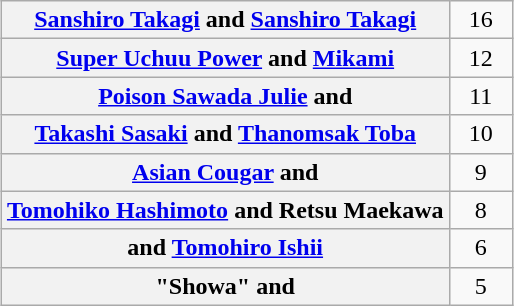<table class="wikitable" style="margin: 1em auto 1em auto;text-align:center">
<tr>
<th><a href='#'>Sanshiro Takagi</a> and <a href='#'>Sanshiro Takagi</a></th>
<td style="width:35px">16</td>
</tr>
<tr>
<th><a href='#'>Super Uchuu Power</a> and <a href='#'>Mikami</a></th>
<td>12</td>
</tr>
<tr>
<th><a href='#'>Poison Sawada Julie</a> and </th>
<td>11</td>
</tr>
<tr>
<th><a href='#'>Takashi Sasaki</a> and <a href='#'>Thanomsak Toba</a></th>
<td>10</td>
</tr>
<tr>
<th><a href='#'>Asian Cougar</a> and </th>
<td>9</td>
</tr>
<tr>
<th><a href='#'>Tomohiko Hashimoto</a> and Retsu Maekawa</th>
<td>8</td>
</tr>
<tr>
<th> and <a href='#'>Tomohiro Ishii</a></th>
<td>6</td>
</tr>
<tr>
<th>"Showa" and </th>
<td>5</td>
</tr>
</table>
